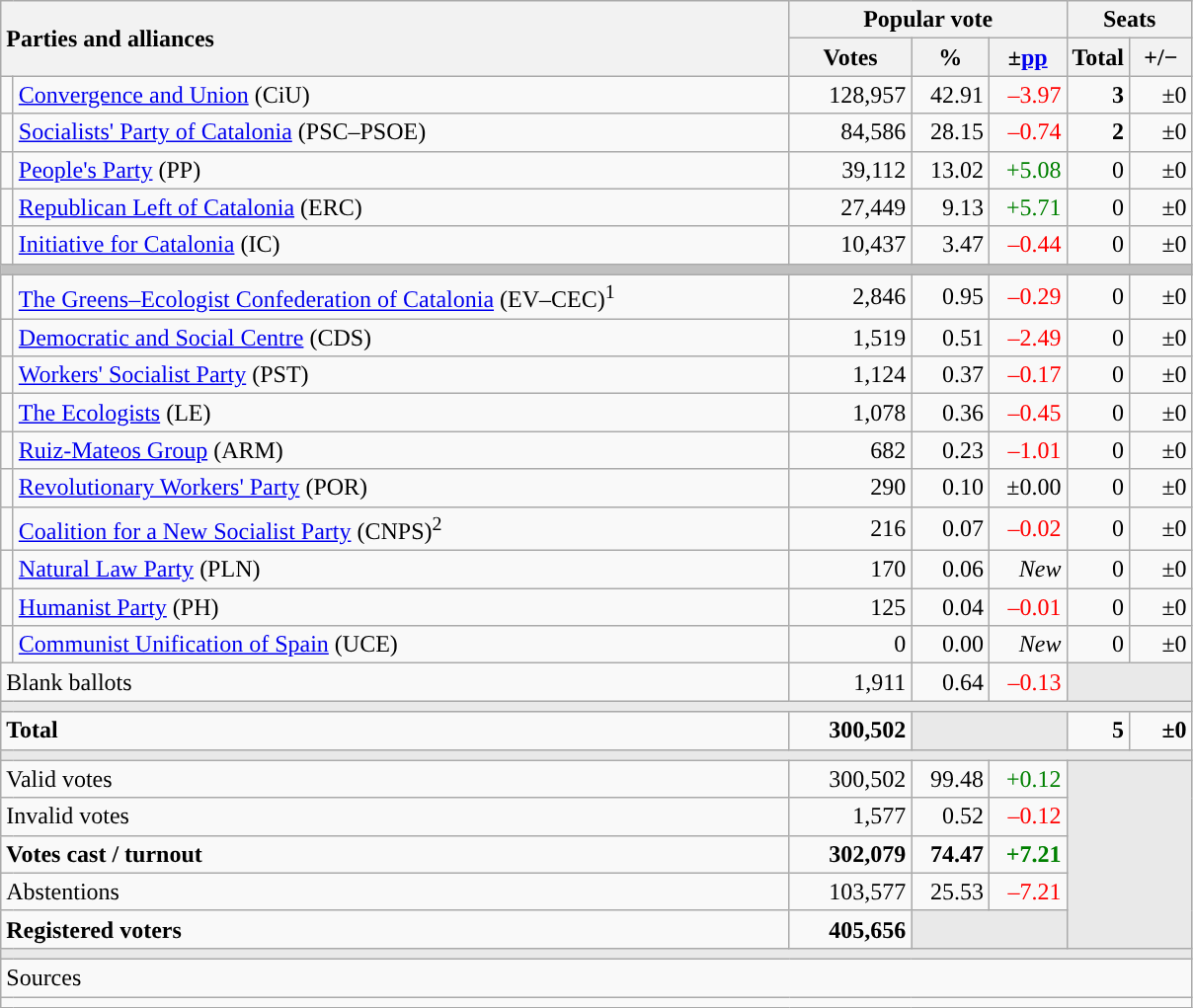<table class="wikitable" style="text-align:right;">
<tr>
<th style="text-align:left;" rowspan="2" colspan="2" width="525">Parties and alliances</th>
<th colspan="3">Popular vote</th>
<th colspan="2">Seats</th>
</tr>
<tr>
<th width="75">Votes</th>
<th width="45">%</th>
<th width="45">±<a href='#'>pp</a></th>
<th width="35">Total</th>
<th width="35">+/−</th>
</tr>
<tr>
<td width="1" style="color:inherit;background:"></td>
<td align="left"><a href='#'>Convergence and Union</a> (CiU)</td>
<td>128,957</td>
<td>42.91</td>
<td style="color:red;">–3.97</td>
<td><strong>3</strong></td>
<td>±0</td>
</tr>
<tr>
<td style="color:inherit;background:"></td>
<td align="left"><a href='#'>Socialists' Party of Catalonia</a> (PSC–PSOE)</td>
<td>84,586</td>
<td>28.15</td>
<td style="color:red;">–0.74</td>
<td><strong>2</strong></td>
<td>±0</td>
</tr>
<tr>
<td style="color:inherit;background:"></td>
<td align="left"><a href='#'>People's Party</a> (PP)</td>
<td>39,112</td>
<td>13.02</td>
<td style="color:green;">+5.08</td>
<td>0</td>
<td>±0</td>
</tr>
<tr>
<td style="color:inherit;background:"></td>
<td align="left"><a href='#'>Republican Left of Catalonia</a> (ERC)</td>
<td>27,449</td>
<td>9.13</td>
<td style="color:green;">+5.71</td>
<td>0</td>
<td>±0</td>
</tr>
<tr>
<td style="color:inherit;background:"></td>
<td align="left"><a href='#'>Initiative for Catalonia</a> (IC)</td>
<td>10,437</td>
<td>3.47</td>
<td style="color:red;">–0.44</td>
<td>0</td>
<td>±0</td>
</tr>
<tr>
<td colspan="7" bgcolor="#C0C0C0"></td>
</tr>
<tr>
<td style="color:inherit;background:"></td>
<td align="left"><a href='#'>The Greens–Ecologist Confederation of Catalonia</a> (EV–CEC)<sup>1</sup></td>
<td>2,846</td>
<td>0.95</td>
<td style="color:red;">–0.29</td>
<td>0</td>
<td>±0</td>
</tr>
<tr>
<td style="color:inherit;background:"></td>
<td align="left"><a href='#'>Democratic and Social Centre</a> (CDS)</td>
<td>1,519</td>
<td>0.51</td>
<td style="color:red;">–2.49</td>
<td>0</td>
<td>±0</td>
</tr>
<tr>
<td style="color:inherit;background:"></td>
<td align="left"><a href='#'>Workers' Socialist Party</a> (PST)</td>
<td>1,124</td>
<td>0.37</td>
<td style="color:red;">–0.17</td>
<td>0</td>
<td>±0</td>
</tr>
<tr>
<td style="color:inherit;background:"></td>
<td align="left"><a href='#'>The Ecologists</a> (LE)</td>
<td>1,078</td>
<td>0.36</td>
<td style="color:red;">–0.45</td>
<td>0</td>
<td>±0</td>
</tr>
<tr>
<td style="color:inherit;background:"></td>
<td align="left"><a href='#'>Ruiz-Mateos Group</a> (ARM)</td>
<td>682</td>
<td>0.23</td>
<td style="color:red;">–1.01</td>
<td>0</td>
<td>±0</td>
</tr>
<tr>
<td style="color:inherit;background:"></td>
<td align="left"><a href='#'>Revolutionary Workers' Party</a> (POR)</td>
<td>290</td>
<td>0.10</td>
<td>±0.00</td>
<td>0</td>
<td>±0</td>
</tr>
<tr>
<td style="color:inherit;background:"></td>
<td align="left"><a href='#'>Coalition for a New Socialist Party</a> (CNPS)<sup>2</sup></td>
<td>216</td>
<td>0.07</td>
<td style="color:red;">–0.02</td>
<td>0</td>
<td>±0</td>
</tr>
<tr>
<td style="color:inherit;background:"></td>
<td align="left"><a href='#'>Natural Law Party</a> (PLN)</td>
<td>170</td>
<td>0.06</td>
<td><em>New</em></td>
<td>0</td>
<td>±0</td>
</tr>
<tr>
<td style="color:inherit;background:"></td>
<td align="left"><a href='#'>Humanist Party</a> (PH)</td>
<td>125</td>
<td>0.04</td>
<td style="color:red;">–0.01</td>
<td>0</td>
<td>±0</td>
</tr>
<tr>
<td style="color:inherit;background:"></td>
<td align="left"><a href='#'>Communist Unification of Spain</a> (UCE)</td>
<td>0</td>
<td>0.00</td>
<td><em>New</em></td>
<td>0</td>
<td>±0</td>
</tr>
<tr>
<td align="left" colspan="2">Blank ballots</td>
<td>1,911</td>
<td>0.64</td>
<td style="color:red;">–0.13</td>
<td bgcolor="#E9E9E9" colspan="2"></td>
</tr>
<tr>
<td colspan="7" bgcolor="#E9E9E9"></td>
</tr>
<tr style="font-weight:bold;">
<td align="left" colspan="2">Total</td>
<td>300,502</td>
<td bgcolor="#E9E9E9" colspan="2"></td>
<td>5</td>
<td>±0</td>
</tr>
<tr>
<td colspan="7" bgcolor="#E9E9E9"></td>
</tr>
<tr>
<td align="left" colspan="2">Valid votes</td>
<td>300,502</td>
<td>99.48</td>
<td style="color:green;">+0.12</td>
<td bgcolor="#E9E9E9" colspan="2" rowspan="5"></td>
</tr>
<tr>
<td align="left" colspan="2">Invalid votes</td>
<td>1,577</td>
<td>0.52</td>
<td style="color:red;">–0.12</td>
</tr>
<tr style="font-weight:bold;">
<td align="left" colspan="2">Votes cast / turnout</td>
<td>302,079</td>
<td>74.47</td>
<td style="color:green;">+7.21</td>
</tr>
<tr>
<td align="left" colspan="2">Abstentions</td>
<td>103,577</td>
<td>25.53</td>
<td style="color:red;">–7.21</td>
</tr>
<tr style="font-weight:bold;">
<td align="left" colspan="2">Registered voters</td>
<td>405,656</td>
<td bgcolor="#E9E9E9" colspan="2"></td>
</tr>
<tr>
<td colspan="7" bgcolor="#E9E9E9"></td>
</tr>
<tr>
<td align="left" colspan="7">Sources</td>
</tr>
<tr>
<td colspan="7" style="text-align:left; max-width:790px;"></td>
</tr>
</table>
